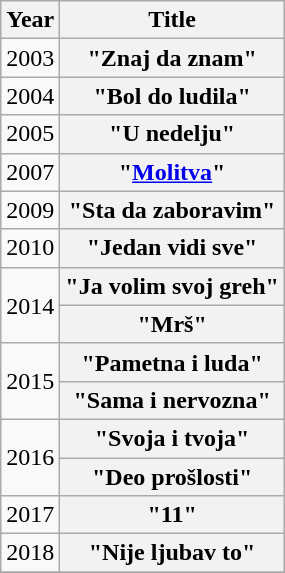<table class="wikitable plainrowheaders" style="text-align:center;">
<tr>
<th scope="col">Year</th>
<th scope="col">Title</th>
</tr>
<tr>
<td>2003</td>
<th scope="row">"Znaj da znam"</th>
</tr>
<tr>
<td>2004</td>
<th scope="row">"Bol do ludila"</th>
</tr>
<tr>
<td>2005</td>
<th scope="row">"U nedelju"</th>
</tr>
<tr>
<td>2007</td>
<th scope="row">"<a href='#'>Molitva</a>"</th>
</tr>
<tr>
<td>2009</td>
<th scope="row">"Sta da zaboravim"</th>
</tr>
<tr>
<td>2010</td>
<th scope="row">"Jedan vidi sve"</th>
</tr>
<tr>
<td rowspan="2">2014</td>
<th scope="row">"Ja volim svoj greh"</th>
</tr>
<tr>
<th scope="row">"Mrš"</th>
</tr>
<tr>
<td rowspan="2">2015</td>
<th scope="row">"Pametna i luda"</th>
</tr>
<tr>
<th scope="row">"Sama i nervozna"</th>
</tr>
<tr>
<td rowspan="2">2016</td>
<th scope="row">"Svoja i tvoja"</th>
</tr>
<tr>
<th scope="row">"Deo prošlosti"</th>
</tr>
<tr>
<td>2017</td>
<th scope="row">"11"</th>
</tr>
<tr>
<td>2018</td>
<th scope="row">"Nije ljubav to"</th>
</tr>
<tr>
</tr>
</table>
